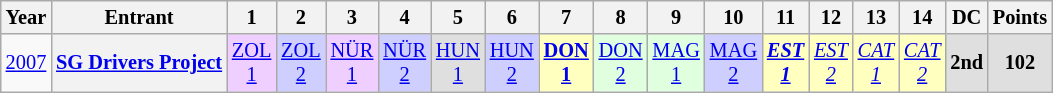<table class="wikitable" style="text-align:center; font-size:85%">
<tr>
<th>Year</th>
<th>Entrant</th>
<th>1</th>
<th>2</th>
<th>3</th>
<th>4</th>
<th>5</th>
<th>6</th>
<th>7</th>
<th>8</th>
<th>9</th>
<th>10</th>
<th>11</th>
<th>12</th>
<th>13</th>
<th>14</th>
<th>DC</th>
<th>Points</th>
</tr>
<tr>
<td><a href='#'>2007</a></td>
<th nowrap><a href='#'>SG Drivers Project</a></th>
<td style="background:#efcfff;"><a href='#'>ZOL<br>1</a><br></td>
<td style="background:#cfcfff;"><a href='#'>ZOL<br>2</a><br></td>
<td style="background:#efcfff;"><a href='#'>NÜR<br>1</a><br></td>
<td style="background:#cfcfff;"><a href='#'>NÜR<br>2</a><br></td>
<td style="background:#dfdfdf;"><a href='#'>HUN<br>1</a><br></td>
<td style="background:#cfcfff;"><a href='#'>HUN<br>2</a><br></td>
<td style="background:#ffffbf;"><strong><a href='#'>DON<br>1</a></strong><br></td>
<td style="background:#dfffdf;"><a href='#'>DON<br>2</a><br></td>
<td style="background:#dfffdf;"><a href='#'>MAG<br>1</a><br></td>
<td style="background:#cfcfff;"><a href='#'>MAG<br>2</a><br></td>
<td style="background:#ffffbf;"><strong><em><a href='#'>EST<br>1</a></em></strong><br></td>
<td style="background:#ffffbf;"><em><a href='#'>EST<br>2</a></em><br></td>
<td style="background:#ffffbf;"><em><a href='#'>CAT<br>1</a></em><br></td>
<td style="background:#ffffbf;"><em><a href='#'>CAT<br>2</a></em><br></td>
<th style="background:#dfdfdf;">2nd</th>
<th style="background:#dfdfdf;">102</th>
</tr>
</table>
